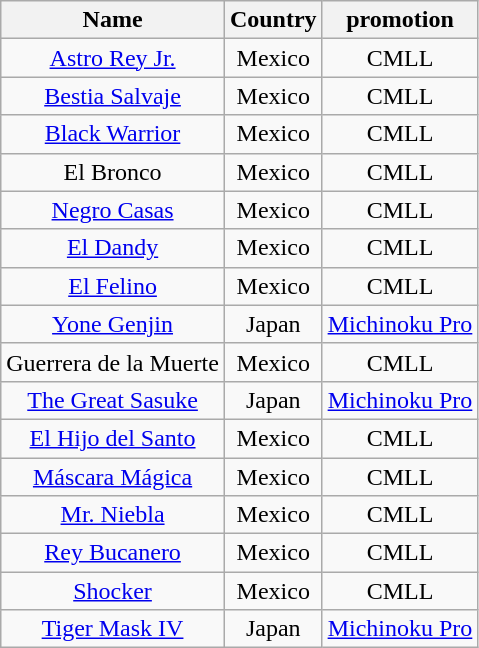<table class="wikitable sortable" style="text-align: center">
<tr>
<th scope="col">Name</th>
<th scope="col">Country</th>
<th scope="col">promotion</th>
</tr>
<tr>
<td><a href='#'>Astro Rey Jr.</a></td>
<td>Mexico</td>
<td>CMLL</td>
</tr>
<tr>
<td><a href='#'>Bestia Salvaje</a></td>
<td>Mexico</td>
<td>CMLL</td>
</tr>
<tr>
<td><a href='#'>Black Warrior</a></td>
<td>Mexico</td>
<td>CMLL</td>
</tr>
<tr>
<td>El Bronco</td>
<td>Mexico</td>
<td>CMLL</td>
</tr>
<tr>
<td><a href='#'>Negro Casas</a></td>
<td>Mexico</td>
<td>CMLL</td>
</tr>
<tr>
<td><a href='#'>El Dandy</a></td>
<td>Mexico</td>
<td>CMLL</td>
</tr>
<tr>
<td><a href='#'>El Felino</a></td>
<td>Mexico</td>
<td>CMLL</td>
</tr>
<tr>
<td><a href='#'>Yone Genjin</a></td>
<td>Japan</td>
<td><a href='#'>Michinoku Pro</a></td>
</tr>
<tr>
<td>Guerrera de la Muerte</td>
<td>Mexico</td>
<td>CMLL</td>
</tr>
<tr>
<td><a href='#'>The Great Sasuke</a></td>
<td>Japan</td>
<td><a href='#'>Michinoku Pro</a></td>
</tr>
<tr>
<td><a href='#'>El Hijo del Santo</a></td>
<td>Mexico</td>
<td>CMLL</td>
</tr>
<tr>
<td><a href='#'>Máscara Mágica</a></td>
<td>Mexico</td>
<td>CMLL</td>
</tr>
<tr>
<td><a href='#'>Mr. Niebla</a></td>
<td>Mexico</td>
<td>CMLL</td>
</tr>
<tr>
<td><a href='#'>Rey Bucanero</a></td>
<td>Mexico</td>
<td>CMLL</td>
</tr>
<tr>
<td><a href='#'>Shocker</a></td>
<td>Mexico</td>
<td>CMLL</td>
</tr>
<tr>
<td><a href='#'>Tiger Mask IV</a></td>
<td>Japan</td>
<td><a href='#'>Michinoku Pro</a></td>
</tr>
</table>
